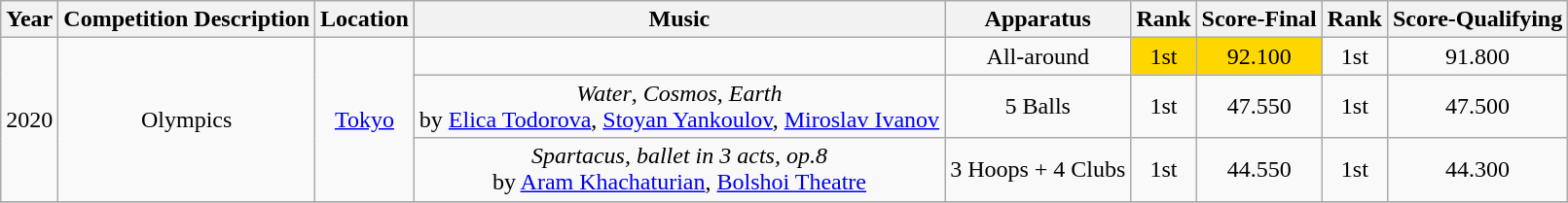<table class="wikitable" style="text-align:center">
<tr>
<th>Year</th>
<th>Competition Description</th>
<th>Location</th>
<th>Music</th>
<th>Apparatus</th>
<th>Rank</th>
<th>Score-Final</th>
<th>Rank</th>
<th>Score-Qualifying</th>
</tr>
<tr>
<td rowspan="3">2020</td>
<td rowspan="3">Olympics</td>
<td rowspan="3"><a href='#'>Tokyo</a></td>
<td></td>
<td>All-around</td>
<td bgcolor=gold>1st</td>
<td bgcolor=gold>92.100</td>
<td>1st</td>
<td>91.800</td>
</tr>
<tr>
<td><em>Water</em>, <em>Cosmos</em>, <em>Earth</em> <br> by <a href='#'>Elica Todorova</a>, <a href='#'>Stoyan Yankoulov</a>, <a href='#'>Miroslav Ivanov</a></td>
<td>5 Balls</td>
<td>1st</td>
<td>47.550</td>
<td>1st</td>
<td>47.500</td>
</tr>
<tr>
<td><em>Spartacus, ballet in 3 acts, op.8</em> <br> by <a href='#'>Aram Khachaturian</a>, <a href='#'>Bolshoi Theatre</a></td>
<td>3 Hoops + 4 Clubs</td>
<td>1st</td>
<td>44.550</td>
<td>1st</td>
<td>44.300</td>
</tr>
<tr>
</tr>
</table>
